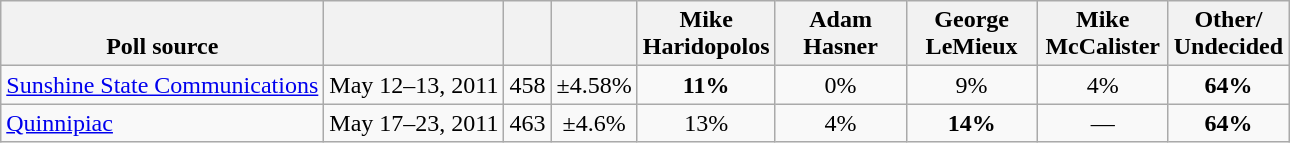<table class="wikitable" style="text-align:center">
<tr valign= bottom>
<th>Poll source</th>
<th></th>
<th></th>
<th></th>
<th style="width:80px;">Mike<br>Haridopolos</th>
<th style="width:80px;">Adam<br>Hasner</th>
<th style="width:80px;">George<br>LeMieux</th>
<th style="width:80px;">Mike<br>McCalister</th>
<th>Other/<br>Undecided</th>
</tr>
<tr>
<td align=left><a href='#'>Sunshine State Communications</a></td>
<td>May 12–13, 2011</td>
<td>458</td>
<td>±4.58%</td>
<td><strong>11%</strong></td>
<td>0%</td>
<td>9%</td>
<td>4%</td>
<td><strong>64%</strong></td>
</tr>
<tr>
<td align=left><a href='#'>Quinnipiac</a></td>
<td>May 17–23, 2011</td>
<td>463</td>
<td>±4.6%</td>
<td>13%</td>
<td>4%</td>
<td><strong>14%</strong></td>
<td>—</td>
<td><strong>64%</strong></td>
</tr>
</table>
